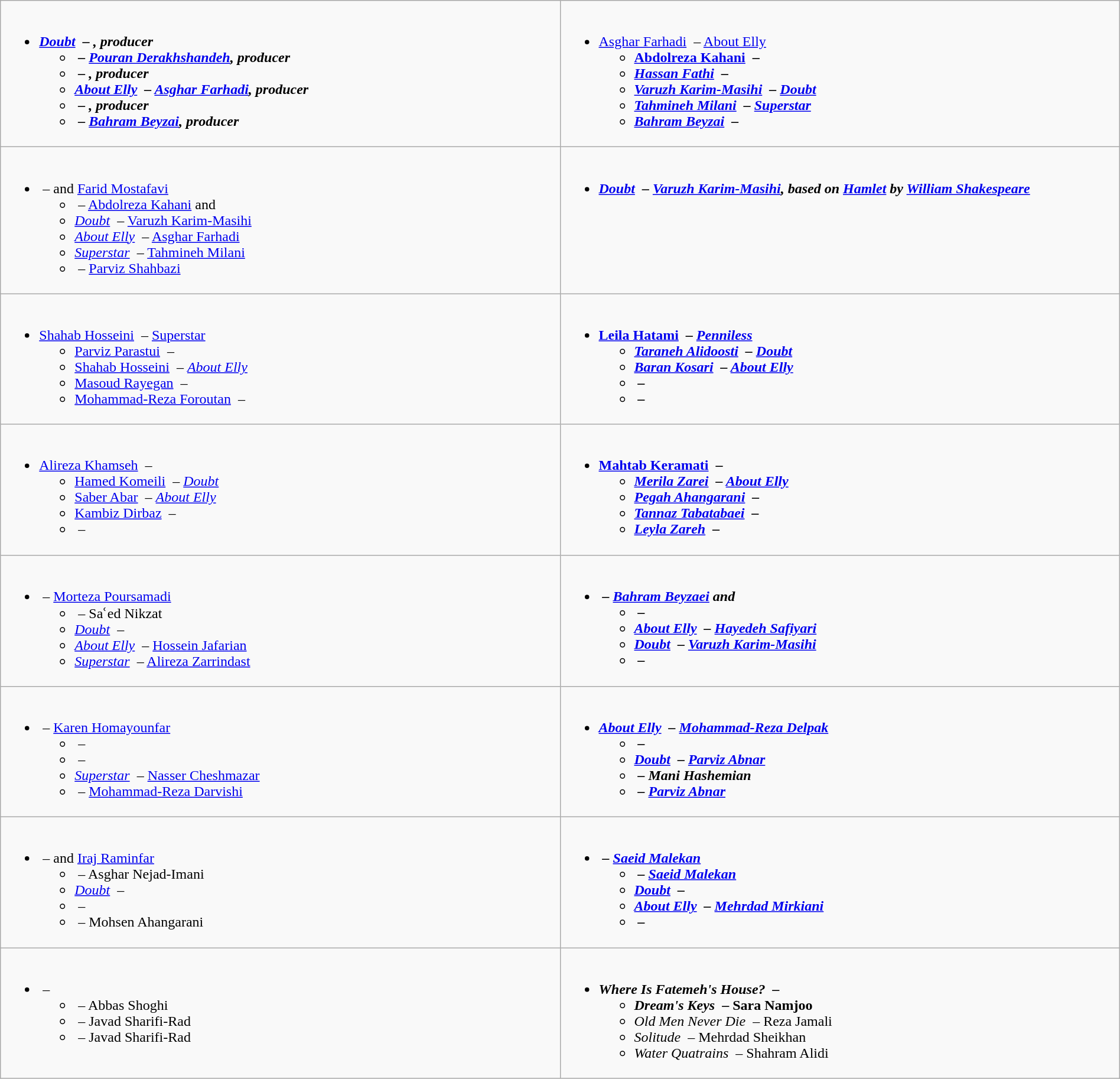<table class=wikitable width="100%">
<tr>
<td valign="top" width="50%"><br><ul><li><strong><em><a href='#'>Doubt</a><em>  – , producer<strong><ul><li></em><em>  – <a href='#'>Pouran Derakhshandeh</a>, producer</li><li></em><em>  – , producer</li><li></em><a href='#'>About Elly</a><em>  – <a href='#'>Asghar Farhadi</a>, producer</li><li></em><em>  – , producer</li><li></em><em>  – <a href='#'>Bahram Beyzai</a>, producer</li></ul></li></ul></td>
<td valign="top" width="50%"><br><ul><li></strong><a href='#'>Asghar Farhadi</a>  – </em><a href='#'>About Elly</a></em></strong><ul><li><strong><a href='#'>Abdolreza Kahani</a>  – <em><strong><em></li><li><a href='#'>Hassan Fathi</a>  – </em><em></li><li><a href='#'>Varuzh Karim-Masihi</a>  – </em><a href='#'>Doubt</a><em></li><li><a href='#'>Tahmineh Milani</a>  – </em><a href='#'>Superstar</a><em></li><li><a href='#'>Bahram Beyzai</a>  – </em><em></li></ul></li></ul></td>
</tr>
<tr>
<td valign="top" width="50%"><br><ul><li></em></strong></em>  –  and <a href='#'>Farid Mostafavi</a></strong><ul><li><em></em>  – <a href='#'>Abdolreza Kahani</a> and </li><li><em><a href='#'>Doubt</a></em>  – <a href='#'>Varuzh Karim-Masihi</a></li><li><em><a href='#'>About Elly</a></em>  – <a href='#'>Asghar Farhadi</a></li><li><em><a href='#'>Superstar</a></em>  – <a href='#'>Tahmineh Milani</a></li><li><em></em>  – <a href='#'>Parviz Shahbazi</a></li></ul></li></ul></td>
<td valign="top" width="50%"><br><ul><li><strong><em><a href='#'>Doubt</a><em>  – <a href='#'>Varuzh Karim-Masihi</a>, based on </em><a href='#'>Hamlet</a><em> by <a href='#'>William Shakespeare</a><strong></li></ul></td>
</tr>
<tr>
<td valign="top" width="50%"><br><ul><li></strong><a href='#'>Shahab Hosseini</a>  – </em><a href='#'>Superstar</a></em></strong><ul><li><a href='#'>Parviz Parastui</a>  – <em></em></li><li><a href='#'>Shahab Hosseini</a>  – <em><a href='#'>About Elly</a></em></li><li><a href='#'>Masoud Rayegan</a>  – <em></em></li><li><a href='#'>Mohammad-Reza Foroutan</a>  – <em></em></li></ul></li></ul></td>
<td valign="top" width="50%"><br><ul><li><strong><a href='#'>Leila Hatami</a>  – <em><a href='#'>Penniless</a><strong><em><ul><li><a href='#'>Taraneh Alidoosti</a>  – </em><a href='#'>Doubt</a><em></li><li><a href='#'>Baran Kosari</a>  – </em><a href='#'>About Elly</a><em></li><li>  – </em><em></li><li>  – </em><em></li></ul></li></ul></td>
</tr>
<tr>
<td valign="top" width="50%"><br><ul><li></strong><a href='#'>Alireza Khamseh</a>  – </em></em></strong><ul><li><a href='#'>Hamed Komeili</a>  – <em><a href='#'>Doubt</a></em></li><li><a href='#'>Saber Abar</a>  – <em><a href='#'>About Elly</a></em></li><li><a href='#'>Kambiz Dirbaz</a>  – <em></em></li><li>  – <em></em></li></ul></li></ul></td>
<td valign="top" width="50%"><br><ul><li><strong><a href='#'>Mahtab Keramati</a>  – <em><strong><em><ul><li><a href='#'>Merila Zarei</a>  – </em><a href='#'>About Elly</a><em></li><li><a href='#'>Pegah Ahangarani</a>  – </em><em></li><li><a href='#'>Tannaz Tabatabaei</a>  – </em><em></li><li><a href='#'>Leyla Zareh</a>  – </em><em></li></ul></li></ul></td>
</tr>
<tr>
<td valign="top" width="50%"><br><ul><li></em></strong></em>  – <a href='#'>Morteza Poursamadi</a></strong><ul><li><em></em>  – Saʿed Nikzat</li><li><em><a href='#'>Doubt</a></em>  – </li><li><em><a href='#'>About Elly</a></em>  – <a href='#'>Hossein Jafarian</a></li><li><em><a href='#'>Superstar</a></em>  – <a href='#'>Alireza Zarrindast</a></li></ul></li></ul></td>
<td valign="top" width="50%"><br><ul><li><strong><em><em>  – <a href='#'>Bahram Beyzaei</a> and <strong><ul><li></em><em>  – </li><li></em><a href='#'>About Elly</a><em>  – <a href='#'>Hayedeh Safiyari</a></li><li></em><a href='#'>Doubt</a><em>  – <a href='#'>Varuzh Karim-Masihi</a></li><li></em><em>  – </li></ul></li></ul></td>
</tr>
<tr>
<td valign="top" width="50%"><br><ul><li></em></strong></em>  – <a href='#'>Karen Homayounfar</a></strong><ul><li><em></em>  – </li><li><em></em>  – </li><li><em><a href='#'>Superstar</a></em>  – <a href='#'>Nasser Cheshmazar</a></li><li><em></em>  – <a href='#'>Mohammad-Reza Darvishi</a></li></ul></li></ul></td>
<td valign="top" width="50%"><br><ul><li><strong><em><a href='#'>About Elly</a><em>  – <s></s> <a href='#'>Mohammad-Reza Delpak</a><strong><ul><li></em><em>  – </li><li></em><a href='#'>Doubt</a><em>  – <a href='#'>Parviz Abnar</a></li><li></em><em>  – Mani Hashemian</li><li></em><em>  – <a href='#'>Parviz Abnar</a></li></ul></li></ul></td>
</tr>
<tr>
<td valign="top" width="50%"><br><ul><li></em></strong></em>  –  and <a href='#'>Iraj Raminfar</a></strong><ul><li><em></em>  – Asghar Nejad-Imani</li><li><em><a href='#'>Doubt</a></em>  – </li><li><em></em>  – </li><li><em></em>  – Mohsen Ahangarani</li></ul></li></ul></td>
<td valign="top" width="50%"><br><ul><li><strong><em><em>  – <a href='#'>Saeid Malekan</a><strong><ul><li></em><em>  – <a href='#'>Saeid Malekan</a></li><li></em><a href='#'>Doubt</a><em>  – </li><li></em><a href='#'>About Elly</a><em>  – <a href='#'>Mehrdad Mirkiani</a></li><li></em><em>  – </li></ul></li></ul></td>
</tr>
<tr>
<td valign="top" width="50%"><br><ul><li></em></strong></em>  – </strong><ul><li><em></em>  – Abbas Shoghi</li><li><em></em>  – Javad Sharifi-Rad</li><li><em></em>  – Javad Sharifi-Rad</li></ul></li></ul></td>
<td valign="top" width="50%"><br><ul><li><strong><em>Where Is Fatemeh's House?<em>  – <strong><ul><li></em></strong>Dream's Keys</em>  – Sara Namjoo</strong></li><li><em>Old Men Never Die</em>  – Reza Jamali</li><li><em>Solitude</em>  – Mehrdad Sheikhan</li><li><em>Water Quatrains</em>  – Shahram Alidi</li></ul></li></ul></td>
</tr>
</table>
